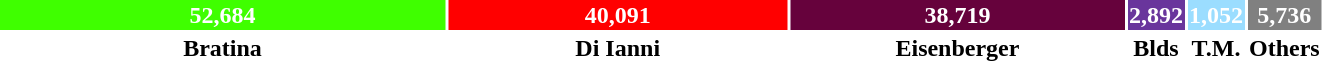<table style="width:70%; text-align:center;">
<tr style="color:white;">
<td style="background:#3FFF00; width:37.32%;"><strong>52,684</strong></td>
<td style="background:#FF0000; width:28.40%;"><strong>40,091</strong></td>
<td style="background:#66023C; width:27.43%;"><strong>38,719</strong></td>
<td style="background:#69359C; width:2.05%;"><strong>2,892</strong></td>
<td style="background:#9BDDFF; width:0.75%;"><strong>1,052</strong></td>
<td style="background:#808080; width:4%;"><strong>5,736</strong></td>
</tr>
<tr>
<td><span><strong>Bratina</strong></span></td>
<td><span><strong>Di Ianni</strong></span></td>
<td><span><strong>Eisenberger</strong></span></td>
<td><span><strong>Blds</strong></span></td>
<td><span><strong>T.M.</strong></span></td>
<td><span><strong>Others</strong></span></td>
</tr>
</table>
